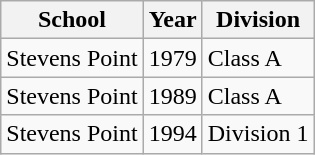<table class="wikitable">
<tr>
<th>School</th>
<th>Year</th>
<th>Division</th>
</tr>
<tr>
<td>Stevens Point</td>
<td>1979</td>
<td>Class A</td>
</tr>
<tr>
<td>Stevens Point</td>
<td>1989</td>
<td>Class A</td>
</tr>
<tr>
<td>Stevens Point</td>
<td>1994</td>
<td>Division 1</td>
</tr>
</table>
